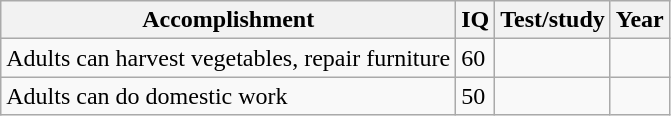<table class=wikitable>
<tr>
<th>Accomplishment</th>
<th>IQ</th>
<th>Test/study</th>
<th>Year</th>
</tr>
<tr>
<td>Adults can harvest vegetables, repair furniture</td>
<td>60</td>
<td></td>
<td></td>
</tr>
<tr>
<td>Adults can do domestic work</td>
<td>50</td>
<td></td>
<td></td>
</tr>
</table>
